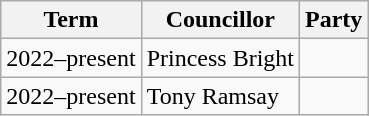<table class="wikitable">
<tr>
<th>Term</th>
<th>Councillor</th>
<th colspan=2>Party</th>
</tr>
<tr>
<td>2022–present</td>
<td>Princess Bright</td>
<td></td>
</tr>
<tr>
<td>2022–present</td>
<td>Tony Ramsay</td>
<td></td>
</tr>
</table>
